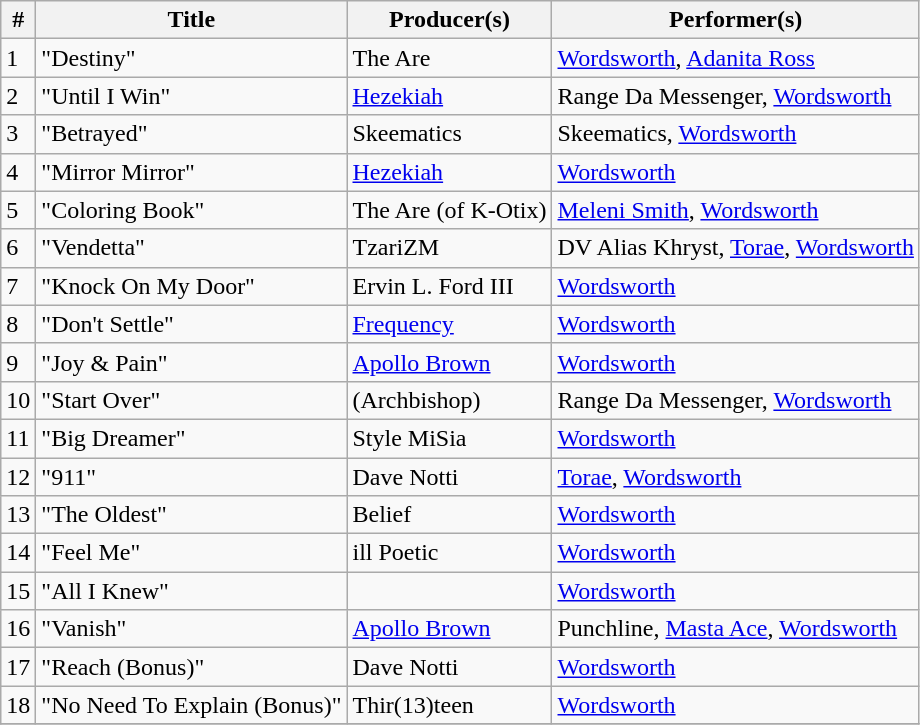<table class="wikitable">
<tr>
<th>#</th>
<th>Title</th>
<th>Producer(s)</th>
<th>Performer(s)</th>
</tr>
<tr>
<td>1</td>
<td>"Destiny"</td>
<td>The Are</td>
<td><a href='#'>Wordsworth</a>, <a href='#'>Adanita Ross</a></td>
</tr>
<tr>
<td>2</td>
<td>"Until I Win"</td>
<td><a href='#'>Hezekiah</a></td>
<td>Range Da Messenger, <a href='#'>Wordsworth</a></td>
</tr>
<tr>
<td>3</td>
<td>"Betrayed"</td>
<td>Skeematics</td>
<td>Skeematics, <a href='#'>Wordsworth</a></td>
</tr>
<tr>
<td>4</td>
<td>"Mirror Mirror"</td>
<td><a href='#'>Hezekiah</a></td>
<td><a href='#'>Wordsworth</a></td>
</tr>
<tr>
<td>5</td>
<td>"Coloring Book"</td>
<td>The Are (of K-Otix)</td>
<td><a href='#'>Meleni Smith</a>, <a href='#'>Wordsworth</a></td>
</tr>
<tr>
<td>6</td>
<td>"Vendetta"</td>
<td>TzariZM</td>
<td>DV Alias Khryst, <a href='#'>Torae</a>, <a href='#'>Wordsworth</a></td>
</tr>
<tr>
<td>7</td>
<td>"Knock On My Door"</td>
<td>Ervin L. Ford III</td>
<td><a href='#'>Wordsworth</a></td>
</tr>
<tr>
<td>8</td>
<td>"Don't Settle"</td>
<td><a href='#'>Frequency</a></td>
<td><a href='#'>Wordsworth</a></td>
</tr>
<tr>
<td>9</td>
<td>"Joy & Pain"</td>
<td><a href='#'>Apollo Brown</a></td>
<td><a href='#'>Wordsworth</a></td>
</tr>
<tr>
<td>10</td>
<td>"Start Over"</td>
<td> (Archbishop)</td>
<td>Range Da Messenger, <a href='#'>Wordsworth</a></td>
</tr>
<tr>
<td>11</td>
<td>"Big Dreamer"</td>
<td>Style MiSia</td>
<td><a href='#'>Wordsworth</a></td>
</tr>
<tr>
<td>12</td>
<td>"911"</td>
<td>Dave Notti</td>
<td><a href='#'>Torae</a>, <a href='#'>Wordsworth</a></td>
</tr>
<tr>
<td>13</td>
<td>"The Oldest"</td>
<td>Belief</td>
<td><a href='#'>Wordsworth</a></td>
</tr>
<tr>
<td>14</td>
<td>"Feel Me"</td>
<td>ill Poetic</td>
<td><a href='#'>Wordsworth</a></td>
</tr>
<tr>
<td>15</td>
<td>"All I Knew"</td>
<td></td>
<td><a href='#'>Wordsworth</a></td>
</tr>
<tr>
<td>16</td>
<td>"Vanish"</td>
<td><a href='#'>Apollo Brown</a></td>
<td>Punchline, <a href='#'>Masta Ace</a>, <a href='#'>Wordsworth</a></td>
</tr>
<tr>
<td>17</td>
<td>"Reach (Bonus)"</td>
<td>Dave Notti</td>
<td><a href='#'>Wordsworth</a></td>
</tr>
<tr>
<td>18</td>
<td>"No Need To Explain (Bonus)"</td>
<td>Thir(13)teen</td>
<td><a href='#'>Wordsworth</a></td>
</tr>
<tr>
</tr>
</table>
